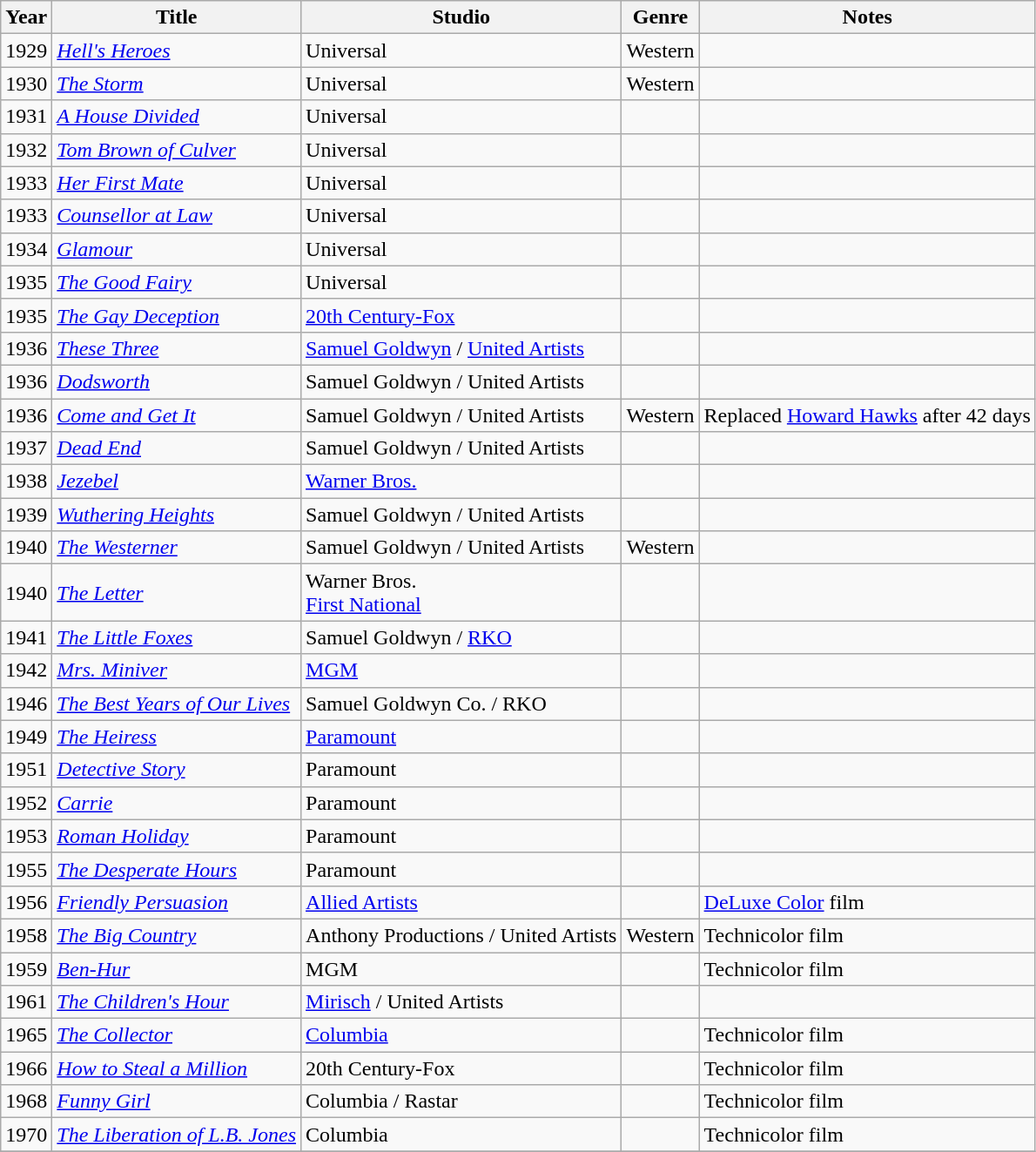<table class="wikitable">
<tr>
<th>Year</th>
<th>Title</th>
<th>Studio</th>
<th>Genre</th>
<th class="unsortable">Notes</th>
</tr>
<tr>
<td>1929</td>
<td><em><a href='#'>Hell's Heroes</a></em></td>
<td>Universal</td>
<td>Western</td>
<td></td>
</tr>
<tr>
<td>1930</td>
<td><em><a href='#'>The Storm</a></em></td>
<td>Universal</td>
<td>Western</td>
<td></td>
</tr>
<tr>
<td>1931</td>
<td><em><a href='#'>A House Divided</a></em></td>
<td>Universal</td>
<td></td>
<td></td>
</tr>
<tr>
<td>1932</td>
<td><em><a href='#'>Tom Brown of Culver</a></em></td>
<td>Universal</td>
<td></td>
<td></td>
</tr>
<tr>
<td>1933</td>
<td><em><a href='#'>Her First Mate</a></em></td>
<td>Universal</td>
<td></td>
<td></td>
</tr>
<tr>
<td>1933</td>
<td><em><a href='#'>Counsellor at Law</a></em></td>
<td>Universal</td>
<td></td>
<td></td>
</tr>
<tr>
<td>1934</td>
<td><em><a href='#'>Glamour</a></em></td>
<td>Universal</td>
<td></td>
<td></td>
</tr>
<tr>
<td>1935</td>
<td><em><a href='#'>The Good Fairy</a></em></td>
<td>Universal</td>
<td></td>
<td></td>
</tr>
<tr>
<td>1935</td>
<td><em><a href='#'>The Gay Deception</a></em></td>
<td><a href='#'>20th Century-Fox</a></td>
<td></td>
<td></td>
</tr>
<tr>
<td>1936</td>
<td><em><a href='#'>These Three</a></em></td>
<td><a href='#'>Samuel Goldwyn</a> / <a href='#'>United Artists</a></td>
<td></td>
<td></td>
</tr>
<tr>
<td>1936</td>
<td><em><a href='#'>Dodsworth</a></em></td>
<td>Samuel Goldwyn / United Artists</td>
<td></td>
<td></td>
</tr>
<tr>
<td>1936</td>
<td><em><a href='#'>Come and Get It</a></em></td>
<td>Samuel Goldwyn / United Artists</td>
<td>Western</td>
<td>Replaced <a href='#'>Howard Hawks</a> after 42 days</td>
</tr>
<tr>
<td>1937</td>
<td><em><a href='#'>Dead End</a></em></td>
<td>Samuel Goldwyn / United Artists</td>
<td></td>
<td></td>
</tr>
<tr>
<td>1938</td>
<td><em><a href='#'>Jezebel</a></em></td>
<td><a href='#'>Warner Bros.</a></td>
<td></td>
<td></td>
</tr>
<tr>
<td>1939</td>
<td><em><a href='#'>Wuthering Heights</a></em></td>
<td>Samuel Goldwyn / United Artists</td>
<td></td>
<td></td>
</tr>
<tr>
<td>1940</td>
<td><em><a href='#'>The Westerner</a></em></td>
<td>Samuel Goldwyn / United Artists</td>
<td>Western</td>
<td></td>
</tr>
<tr>
<td>1940</td>
<td><em><a href='#'>The Letter</a></em></td>
<td>Warner Bros.<br><a href='#'>First National</a></td>
<td></td>
<td></td>
</tr>
<tr>
<td>1941</td>
<td><em><a href='#'>The Little Foxes</a></em></td>
<td>Samuel Goldwyn / <a href='#'>RKO</a></td>
<td></td>
<td></td>
</tr>
<tr>
<td>1942</td>
<td><em><a href='#'>Mrs. Miniver</a></em></td>
<td><a href='#'>MGM</a></td>
<td></td>
<td></td>
</tr>
<tr>
<td>1946</td>
<td><em><a href='#'>The Best Years of Our Lives</a></em></td>
<td>Samuel Goldwyn Co. / RKO</td>
<td></td>
<td></td>
</tr>
<tr>
<td>1949</td>
<td><em><a href='#'>The Heiress</a></em></td>
<td><a href='#'>Paramount</a></td>
<td></td>
<td></td>
</tr>
<tr>
<td>1951</td>
<td><em><a href='#'>Detective Story</a></em></td>
<td>Paramount</td>
<td></td>
<td></td>
</tr>
<tr>
<td>1952</td>
<td><em><a href='#'>Carrie</a></em></td>
<td>Paramount</td>
<td></td>
<td></td>
</tr>
<tr>
<td>1953</td>
<td><em><a href='#'>Roman Holiday</a></em></td>
<td>Paramount</td>
<td></td>
<td></td>
</tr>
<tr>
<td>1955</td>
<td><em><a href='#'>The Desperate Hours</a></em></td>
<td>Paramount</td>
<td></td>
<td></td>
</tr>
<tr>
<td>1956</td>
<td><em><a href='#'>Friendly Persuasion</a></em></td>
<td><a href='#'>Allied Artists</a></td>
<td></td>
<td><a href='#'>DeLuxe Color</a> film</td>
</tr>
<tr>
<td>1958</td>
<td><em><a href='#'>The Big Country</a></em></td>
<td>Anthony Productions / United Artists</td>
<td>Western</td>
<td>Technicolor film</td>
</tr>
<tr>
<td>1959</td>
<td><em><a href='#'>Ben-Hur</a></em></td>
<td>MGM</td>
<td></td>
<td>Technicolor film</td>
</tr>
<tr>
<td>1961</td>
<td><em><a href='#'>The Children's Hour</a></em></td>
<td><a href='#'>Mirisch</a> / United Artists</td>
<td></td>
<td></td>
</tr>
<tr>
<td>1965</td>
<td><em><a href='#'>The Collector</a></em></td>
<td><a href='#'>Columbia</a></td>
<td></td>
<td>Technicolor film</td>
</tr>
<tr>
<td>1966</td>
<td><em><a href='#'>How to Steal a Million</a></em></td>
<td>20th Century-Fox</td>
<td></td>
<td>Technicolor film</td>
</tr>
<tr>
<td>1968</td>
<td><em><a href='#'>Funny Girl</a></em></td>
<td>Columbia / Rastar</td>
<td></td>
<td>Technicolor film</td>
</tr>
<tr>
<td>1970</td>
<td><em><a href='#'>The Liberation of L.B. Jones</a></em></td>
<td>Columbia</td>
<td></td>
<td>Technicolor film</td>
</tr>
<tr>
</tr>
</table>
